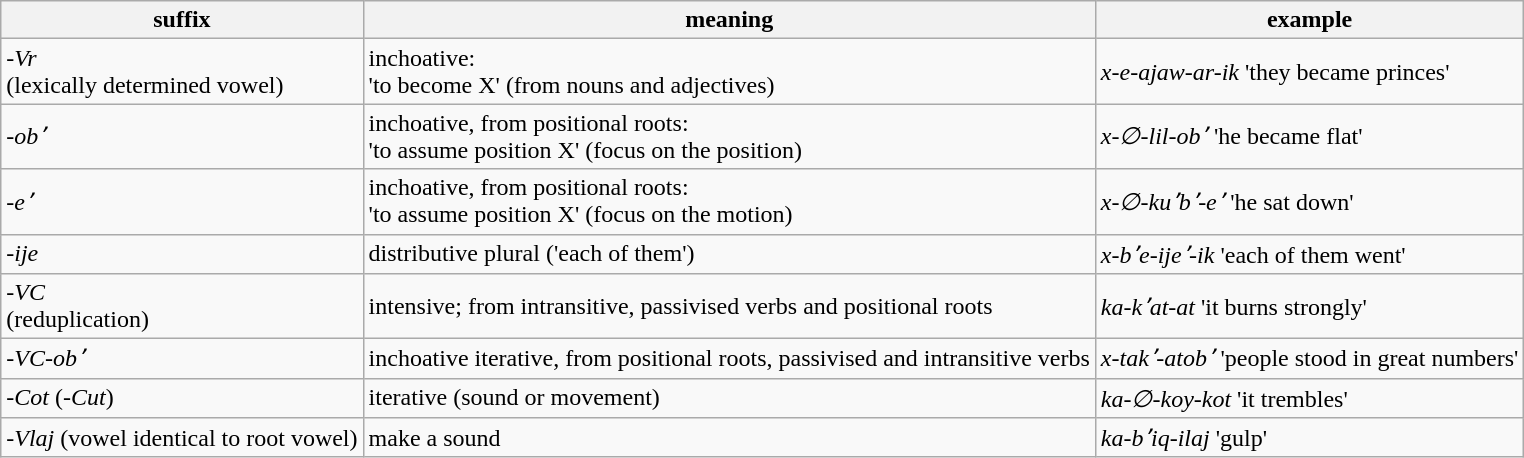<table class="wikitable">
<tr>
<th>suffix</th>
<th>meaning</th>
<th>example</th>
</tr>
<tr>
<td><em>-Vr</em><br>(lexically determined vowel)</td>
<td>inchoative:<br>'to become X' (from nouns and adjectives)</td>
<td><em>x-e-ajaw-ar-ik</em> 'they became princes'</td>
</tr>
<tr>
<td><em>-obʼ</em></td>
<td>inchoative, from positional roots:<br>'to assume position X' (focus on the position)</td>
<td><em>x-∅-lil-obʼ</em> 'he became flat'</td>
</tr>
<tr>
<td><em>-eʼ</em></td>
<td>inchoative, from positional roots:<br>'to assume position X' (focus on the motion)</td>
<td><em>x-∅-kuʼbʼ-eʼ</em> 'he sat down'</td>
</tr>
<tr>
<td><em>-ije</em></td>
<td>distributive plural ('each of them')</td>
<td><em>x-bʼe-ijeʼ-ik</em> 'each of them went'</td>
</tr>
<tr>
<td><em>-VC</em><br>(reduplication)</td>
<td>intensive; from intransitive, passivised verbs and positional roots</td>
<td><em>ka-kʼat-at</em> 'it burns strongly'</td>
</tr>
<tr>
<td><em>-VC-obʼ</em></td>
<td>inchoative iterative, from positional roots, passivised and intransitive verbs</td>
<td><em>x-takʼ-atobʼ</em> 'people stood in great numbers'</td>
</tr>
<tr>
<td><em>-Cot</em> (<em>-Cut</em>)</td>
<td>iterative (sound or movement)</td>
<td><em>ka-∅-koy-kot</em> 'it trembles'</td>
</tr>
<tr>
<td><em>-Vlaj</em> (vowel identical to root vowel)</td>
<td>make a sound</td>
<td><em>ka-bʼiq-ilaj</em> 'gulp'</td>
</tr>
</table>
